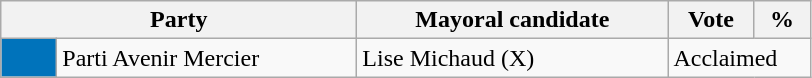<table class="wikitable">
<tr>
<th bgcolor="#DDDDFF" width="230px" colspan="2">Party</th>
<th bgcolor="#DDDDFF" width="200px">Mayoral candidate</th>
<th bgcolor="#DDDDFF" width="50px">Vote</th>
<th bgcolor="#DDDDFF" width="30px">%</th>
</tr>
<tr>
<td bgcolor=#0073BB width="30px"> </td>
<td>Parti Avenir Mercier</td>
<td>Lise Michaud (X)</td>
<td colspan="2">Acclaimed</td>
</tr>
</table>
